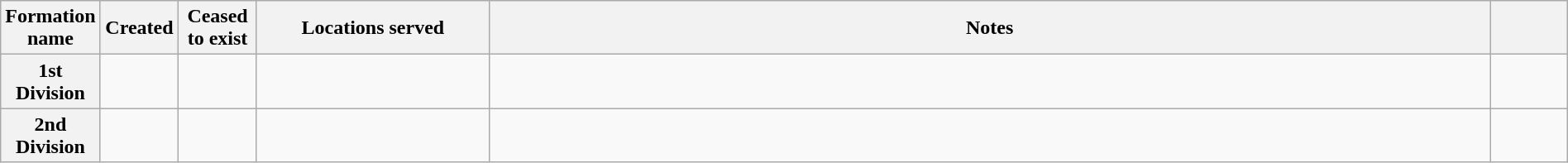<table class="wikitable sortable plainrowheaders" style="text-align: left; border-spacing: 2px; border: 1px solid darkgray; width: 100%;">
<tr>
<th width="5%" scope="col">Formation name</th>
<th width=5% scope="col">Created</th>
<th width=5% scope="col">Ceased to exist</th>
<th class=unsortable width=15% scope="col">Locations served</th>
<th class=unsortable width=65% scope="col">Notes</th>
<th class=unsortable width=5% scope="col"></th>
</tr>
<tr>
<th scope="row" style="text-align:center;">1st Division</th>
<td align="center"></td>
<td align="center"></td>
<td align="center"></td>
<td align="center"></td>
<td align="center"></td>
</tr>
<tr>
<th scope="row" style="text-align:center;">2nd Division</th>
<td align="center"></td>
<td align="center"></td>
<td align="center"></td>
<td align="center"></td>
<td align="center"></td>
</tr>
</table>
